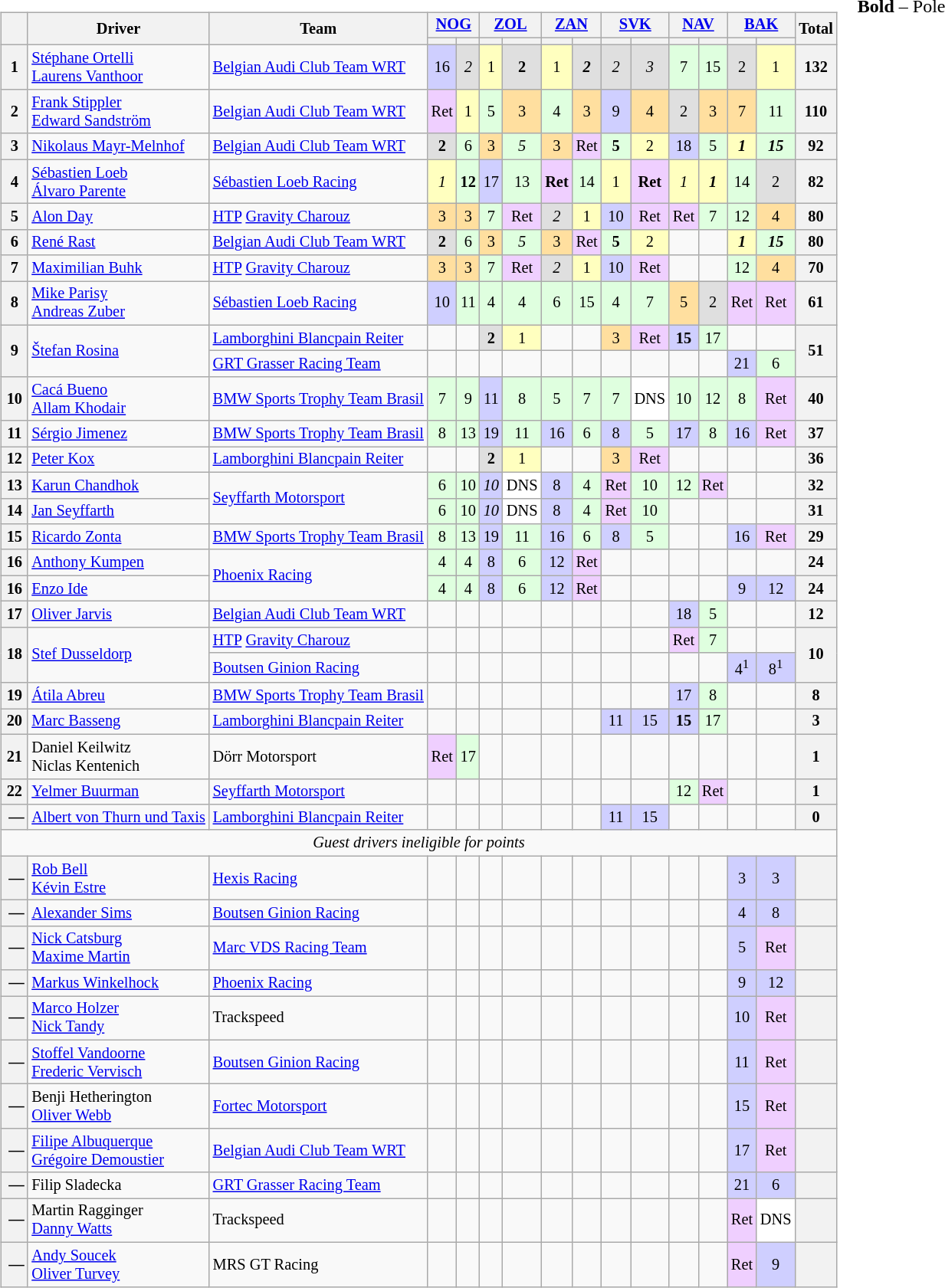<table>
<tr>
<td valign="top"><br><table class="wikitable" style="font-size: 85%; text-align:center;">
<tr>
<th rowspan=2></th>
<th rowspan=2>Driver</th>
<th rowspan=2>Team</th>
<th colspan=2><a href='#'>NOG</a><br></th>
<th colspan=2><a href='#'>ZOL</a><br></th>
<th colspan=2><a href='#'>ZAN</a><br></th>
<th colspan=2><a href='#'>SVK</a><br></th>
<th colspan=2><a href='#'>NAV</a><br></th>
<th colspan=2><a href='#'>BAK</a><br></th>
<th rowspan=2>Total</th>
</tr>
<tr>
<th></th>
<th></th>
<th></th>
<th></th>
<th></th>
<th></th>
<th></th>
<th></th>
<th></th>
<th></th>
<th></th>
<th></th>
</tr>
<tr>
<th>1</th>
<td align=left> <a href='#'>Stéphane Ortelli</a><br> <a href='#'>Laurens Vanthoor</a></td>
<td align=left> <a href='#'>Belgian Audi Club Team WRT</a></td>
<td style="background:#CFCFFF;">16</td>
<td style="background:#DFDFDF;"><em>2</em></td>
<td style="background:#FFFFBF;">1</td>
<td style="background:#DFDFDF;"><strong>2</strong></td>
<td style="background:#FFFFBF;">1</td>
<td style="background:#DFDFDF;"><strong><em>2</em></strong></td>
<td style="background:#DFDFDF;"><em>2</em></td>
<td style="background:#DFDFDF;"><em>3</em></td>
<td style="background:#DFFFDF;">7</td>
<td style="background:#DFFFDF;">15</td>
<td style="background:#DFDFDF;">2</td>
<td style="background:#FFFFBF;">1</td>
<th>132</th>
</tr>
<tr>
<th>2</th>
<td align=left> <a href='#'>Frank Stippler</a><br> <a href='#'>Edward Sandström</a></td>
<td align=left> <a href='#'>Belgian Audi Club Team WRT</a></td>
<td style="background:#EFCFFF;">Ret</td>
<td style="background:#FFFFBF;">1</td>
<td style="background:#DFFFDF;">5</td>
<td style="background:#FFDF9F;">3</td>
<td style="background:#DFFFDF;">4</td>
<td style="background:#FFDF9F;">3</td>
<td style="background:#CFCFFF;">9</td>
<td style="background:#FFDF9F;">4</td>
<td style="background:#DFDFDF;">2</td>
<td style="background:#FFDF9F;">3</td>
<td style="background:#FFDF9F;">7</td>
<td style="background:#DFFFDF;">11</td>
<th>110</th>
</tr>
<tr>
<th>3</th>
<td align=left> <a href='#'>Nikolaus Mayr-Melnhof</a></td>
<td align=left> <a href='#'>Belgian Audi Club Team WRT</a></td>
<td style="background:#DFDFDF;"><strong>2</strong></td>
<td style="background:#DFFFDF;">6</td>
<td style="background:#FFDF9F;">3</td>
<td style="background:#DFFFDF;"><em>5</em></td>
<td style="background:#FFDF9F;">3</td>
<td style="background:#EFCFFF;">Ret</td>
<td style="background:#DFFFDF;"><strong>5</strong></td>
<td style="background:#FFFFBF;">2</td>
<td style="background:#CFCFFF;">18</td>
<td style="background:#DFFFDF;">5</td>
<td style="background:#FFFFBF;"><strong><em>1</em></strong></td>
<td style="background:#DFFFDF;"><strong><em>15</em></strong></td>
<th>92</th>
</tr>
<tr>
<th>4</th>
<td align=left> <a href='#'>Sébastien Loeb</a><br> <a href='#'>Álvaro Parente</a></td>
<td align=left> <a href='#'>Sébastien Loeb Racing</a></td>
<td style="background:#FFFFBF;"><em>1</em></td>
<td style="background:#DFFFDF;"><strong>12</strong></td>
<td style="background:#CFCFFF;">17</td>
<td style="background:#DFFFDF;">13</td>
<td style="background:#EFCFFF;"><strong>Ret</strong></td>
<td style="background:#DFFFDF;">14</td>
<td style="background:#FFFFBF;">1</td>
<td style="background:#EFCFFF;"><strong>Ret</strong></td>
<td style="background:#FFFFBF;"><em>1</em></td>
<td style="background:#FFFFBF;"><strong><em>1</em></strong></td>
<td style="background:#DFFFDF;">14</td>
<td style="background:#DFDFDF;">2</td>
<th>82</th>
</tr>
<tr>
<th>5</th>
<td align=left> <a href='#'>Alon Day</a></td>
<td align=left> <a href='#'>HTP</a> <a href='#'>Gravity Charouz</a></td>
<td style="background:#FFDF9F;">3</td>
<td style="background:#FFDF9F;">3</td>
<td style="background:#DFFFDF;">7</td>
<td style="background:#EFCFFF;">Ret</td>
<td style="background:#DFDFDF;"><em>2</em></td>
<td style="background:#FFFFBF;">1</td>
<td style="background:#CFCFFF;">10</td>
<td style="background:#EFCFFF;">Ret</td>
<td style="background:#EFCFFF;">Ret</td>
<td style="background:#DFFFDF;">7</td>
<td style="background:#DFFFDF;">12</td>
<td style="background:#FFDF9F;">4</td>
<th>80</th>
</tr>
<tr>
<th>6</th>
<td align=left> <a href='#'>René Rast</a></td>
<td align=left> <a href='#'>Belgian Audi Club Team WRT</a></td>
<td style="background:#DFDFDF;"><strong>2</strong></td>
<td style="background:#DFFFDF;">6</td>
<td style="background:#FFDF9F;">3</td>
<td style="background:#DFFFDF;"><em>5</em></td>
<td style="background:#FFDF9F;">3</td>
<td style="background:#EFCFFF;">Ret</td>
<td style="background:#DFFFDF;"><strong>5</strong></td>
<td style="background:#FFFFBF;">2</td>
<td></td>
<td></td>
<td style="background:#FFFFBF;"><strong><em>1</em></strong></td>
<td style="background:#DFFFDF;"><strong><em>15</em></strong></td>
<th>80</th>
</tr>
<tr>
<th>7</th>
<td align=left> <a href='#'>Maximilian Buhk</a></td>
<td align=left> <a href='#'>HTP</a> <a href='#'>Gravity Charouz</a></td>
<td style="background:#FFDF9F;">3</td>
<td style="background:#FFDF9F;">3</td>
<td style="background:#DFFFDF;">7</td>
<td style="background:#EFCFFF;">Ret</td>
<td style="background:#DFDFDF;"><em>2</em></td>
<td style="background:#FFFFBF;">1</td>
<td style="background:#CFCFFF;">10</td>
<td style="background:#EFCFFF;">Ret</td>
<td></td>
<td></td>
<td style="background:#DFFFDF;">12</td>
<td style="background:#FFDF9F;">4</td>
<th>70</th>
</tr>
<tr>
<th>8</th>
<td align=left> <a href='#'>Mike Parisy</a><br> <a href='#'>Andreas Zuber</a></td>
<td align=left> <a href='#'>Sébastien Loeb Racing</a></td>
<td style="background:#CFCFFF;">10</td>
<td style="background:#DFFFDF;">11</td>
<td style="background:#DFFFDF;">4</td>
<td style="background:#DFFFDF;">4</td>
<td style="background:#DFFFDF;">6</td>
<td style="background:#DFFFDF;">15</td>
<td style="background:#DFFFDF;">4</td>
<td style="background:#DFFFDF;">7</td>
<td style="background:#FFDF9F;">5</td>
<td style="background:#DFDFDF;">2</td>
<td style="background:#EFCFFF;">Ret</td>
<td style="background:#EFCFFF;">Ret</td>
<th>61</th>
</tr>
<tr>
<th rowspan=2>9</th>
<td rowspan=2 align="left"> <a href='#'>Štefan Rosina</a></td>
<td align=left> <a href='#'>Lamborghini Blancpain Reiter</a></td>
<td></td>
<td></td>
<td style="background:#DFDFDF;"><strong>2</strong></td>
<td style="background:#FFFFBF;">1</td>
<td></td>
<td></td>
<td style="background:#FFDF9F;">3</td>
<td style="background:#EFCFFF;">Ret</td>
<td style="background:#CFCFFF;"><strong>15</strong></td>
<td style="background:#DFFFDF;">17</td>
<td></td>
<td></td>
<th rowspan=2 align="center">51</th>
</tr>
<tr>
<td align=left> <a href='#'>GRT Grasser Racing Team</a></td>
<td></td>
<td></td>
<td></td>
<td></td>
<td></td>
<td></td>
<td></td>
<td></td>
<td></td>
<td></td>
<td style="background:#CFCFFF;">21</td>
<td style="background:#DFFFDF;">6</td>
</tr>
<tr>
<th>10</th>
<td align=left> <a href='#'>Cacá Bueno</a><br> <a href='#'>Allam Khodair</a></td>
<td align=left> <a href='#'>BMW Sports Trophy Team Brasil</a></td>
<td style="background:#DFFFDF;">7</td>
<td style="background:#DFFFDF;">9</td>
<td style="background:#CFCFFF;">11</td>
<td style="background:#DFFFDF;">8</td>
<td style="background:#DFFFDF;">5</td>
<td style="background:#DFFFDF;">7</td>
<td style="background:#DFFFDF;">7</td>
<td style="background:#FFFFFF;">DNS</td>
<td style="background:#DFFFDF;">10</td>
<td style="background:#DFFFDF;">12</td>
<td style="background:#DFFFDF;">8</td>
<td style="background:#EFCFFF;">Ret</td>
<th>40</th>
</tr>
<tr>
<th>11</th>
<td align=left> <a href='#'>Sérgio Jimenez</a></td>
<td align=left> <a href='#'>BMW Sports Trophy Team Brasil</a></td>
<td style="background:#DFFFDF;">8</td>
<td style="background:#DFFFDF;">13</td>
<td style="background:#CFCFFF;">19</td>
<td style="background:#DFFFDF;">11</td>
<td style="background:#CFCFFF;">16</td>
<td style="background:#DFFFDF;">6</td>
<td style="background:#CFCFFF;">8</td>
<td style="background:#DFFFDF;">5</td>
<td style="background:#CFCFFF;">17</td>
<td style="background:#DFFFDF;">8</td>
<td style="background:#CFCFFF;">16</td>
<td style="background:#EFCFFF;">Ret</td>
<th>37</th>
</tr>
<tr>
<th>12</th>
<td align=left> <a href='#'>Peter Kox</a></td>
<td align=left> <a href='#'>Lamborghini Blancpain Reiter</a></td>
<td></td>
<td></td>
<td style="background:#DFDFDF;"><strong>2</strong></td>
<td style="background:#FFFFBF;">1</td>
<td></td>
<td></td>
<td style="background:#FFDF9F;">3</td>
<td style="background:#EFCFFF;">Ret</td>
<td></td>
<td></td>
<td></td>
<td></td>
<th>36</th>
</tr>
<tr>
<th>13</th>
<td align=left> <a href='#'>Karun Chandhok</a></td>
<td align=left rowspan=2> <a href='#'>Seyffarth Motorsport</a></td>
<td style="background:#DFFFDF;">6</td>
<td style="background:#DFFFDF;">10</td>
<td style="background:#CFCFFF;"><em>10</em></td>
<td style="background:#FFFFFF;">DNS</td>
<td style="background:#CFCFFF;">8</td>
<td style="background:#DFFFDF;">4</td>
<td style="background:#EFCFFF;">Ret</td>
<td style="background:#DFFFDF;">10</td>
<td style="background:#DFFFDF;">12</td>
<td style="background:#EFCFFF;">Ret</td>
<td></td>
<td></td>
<th>32</th>
</tr>
<tr>
<th>14</th>
<td align=left> <a href='#'>Jan Seyffarth</a></td>
<td style="background:#DFFFDF;">6</td>
<td style="background:#DFFFDF;">10</td>
<td style="background:#CFCFFF;"><em>10</em></td>
<td style="background:#FFFFFF;">DNS</td>
<td style="background:#CFCFFF;">8</td>
<td style="background:#DFFFDF;">4</td>
<td style="background:#EFCFFF;">Ret</td>
<td style="background:#DFFFDF;">10</td>
<td></td>
<td></td>
<td></td>
<td></td>
<th>31</th>
</tr>
<tr>
<th>15</th>
<td align=left> <a href='#'>Ricardo Zonta</a></td>
<td align=left> <a href='#'>BMW Sports Trophy Team Brasil</a></td>
<td style="background:#DFFFDF;">8</td>
<td style="background:#DFFFDF;">13</td>
<td style="background:#CFCFFF;">19</td>
<td style="background:#DFFFDF;">11</td>
<td style="background:#CFCFFF;">16</td>
<td style="background:#DFFFDF;">6</td>
<td style="background:#CFCFFF;">8</td>
<td style="background:#DFFFDF;">5</td>
<td></td>
<td></td>
<td style="background:#CFCFFF;">16</td>
<td style="background:#EFCFFF;">Ret</td>
<th>29</th>
</tr>
<tr>
<th>16</th>
<td align=left> <a href='#'>Anthony Kumpen</a></td>
<td align=left rowspan=2> <a href='#'>Phoenix Racing</a></td>
<td style="background:#DFFFDF;">4</td>
<td style="background:#DFFFDF;">4</td>
<td style="background:#CFCFFF;">8</td>
<td style="background:#DFFFDF;">6</td>
<td style="background:#CFCFFF;">12</td>
<td style="background:#EFCFFF;">Ret</td>
<td></td>
<td></td>
<td></td>
<td></td>
<td></td>
<td></td>
<th>24</th>
</tr>
<tr>
<th>16</th>
<td align=left> <a href='#'>Enzo Ide</a></td>
<td style="background:#DFFFDF;">4</td>
<td style="background:#DFFFDF;">4</td>
<td style="background:#CFCFFF;">8</td>
<td style="background:#DFFFDF;">6</td>
<td style="background:#CFCFFF;">12</td>
<td style="background:#EFCFFF;">Ret</td>
<td></td>
<td></td>
<td></td>
<td></td>
<td style="background:#CFCFFF;">9</td>
<td style="background:#CFCFFF;">12</td>
<th>24</th>
</tr>
<tr>
<th>17</th>
<td align=left> <a href='#'>Oliver Jarvis</a></td>
<td align=left> <a href='#'>Belgian Audi Club Team WRT</a></td>
<td></td>
<td></td>
<td></td>
<td></td>
<td></td>
<td></td>
<td></td>
<td></td>
<td style="background:#CFCFFF;">18</td>
<td style="background:#DFFFDF;">5</td>
<td></td>
<td></td>
<th>12</th>
</tr>
<tr>
<th rowspan=2>18</th>
<td rowspan=2 align="left"> <a href='#'>Stef Dusseldorp</a></td>
<td align=left> <a href='#'>HTP</a> <a href='#'>Gravity Charouz</a></td>
<td></td>
<td></td>
<td></td>
<td></td>
<td></td>
<td></td>
<td></td>
<td></td>
<td style="background:#EFCFFF;">Ret</td>
<td style="background:#DFFFDF;">7</td>
<td></td>
<td></td>
<th rowspan=2 align="center">10</th>
</tr>
<tr>
<td align=left> <a href='#'>Boutsen Ginion Racing</a></td>
<td></td>
<td></td>
<td></td>
<td></td>
<td></td>
<td></td>
<td></td>
<td></td>
<td></td>
<td></td>
<td style="background:#CFCFFF;">4<sup>1</sup></td>
<td style="background:#CFCFFF;">8<sup>1</sup></td>
</tr>
<tr>
<th>19</th>
<td align=left> <a href='#'>Átila Abreu</a></td>
<td align=left> <a href='#'>BMW Sports Trophy Team Brasil</a></td>
<td></td>
<td></td>
<td></td>
<td></td>
<td></td>
<td></td>
<td></td>
<td></td>
<td style="background:#CFCFFF;">17</td>
<td style="background:#DFFFDF;">8</td>
<td></td>
<td></td>
<th>8</th>
</tr>
<tr>
<th>20</th>
<td align=left> <a href='#'>Marc Basseng</a></td>
<td align=left> <a href='#'>Lamborghini Blancpain Reiter</a></td>
<td></td>
<td></td>
<td></td>
<td></td>
<td></td>
<td></td>
<td style="background:#CFCFFF;">11</td>
<td style="background:#CFCFFF;">15</td>
<td style="background:#CFCFFF;"><strong>15</strong></td>
<td style="background:#DFFFDF;">17</td>
<td></td>
<td></td>
<th>3</th>
</tr>
<tr>
<th>21</th>
<td align=left> Daniel Keilwitz<br> Niclas Kentenich</td>
<td align=left> Dörr Motorsport</td>
<td style="background:#EFCFFF;">Ret</td>
<td style="background:#DFFFDF;">17</td>
<td></td>
<td></td>
<td></td>
<td></td>
<td></td>
<td></td>
<td></td>
<td></td>
<td></td>
<td></td>
<th>1</th>
</tr>
<tr>
<th>22</th>
<td align=left> <a href='#'>Yelmer Buurman</a></td>
<td align=left> <a href='#'>Seyffarth Motorsport</a></td>
<td></td>
<td></td>
<td></td>
<td></td>
<td></td>
<td></td>
<td></td>
<td></td>
<td style="background:#DFFFDF;">12</td>
<td style="background:#EFCFFF;">Ret</td>
<td></td>
<td></td>
<th>1</th>
</tr>
<tr>
<th> —</th>
<td align=left> <a href='#'>Albert von Thurn und Taxis</a></td>
<td align=left> <a href='#'>Lamborghini Blancpain Reiter</a></td>
<td></td>
<td></td>
<td></td>
<td></td>
<td></td>
<td></td>
<td style="background:#CFCFFF;">11</td>
<td style="background:#CFCFFF;">15</td>
<td></td>
<td></td>
<td></td>
<td></td>
<th>0</th>
</tr>
<tr>
<td colspan=16 align=center><em>Guest drivers ineligible for points</em></td>
</tr>
<tr>
<th> —</th>
<td align=left> <a href='#'>Rob Bell</a><br> <a href='#'>Kévin Estre</a></td>
<td align=left> <a href='#'>Hexis Racing</a></td>
<td></td>
<td></td>
<td></td>
<td></td>
<td></td>
<td></td>
<td></td>
<td></td>
<td></td>
<td></td>
<td style="background:#CFCFFF;">3</td>
<td style="background:#CFCFFF;">3</td>
<th></th>
</tr>
<tr>
<th> —</th>
<td align=left> <a href='#'>Alexander Sims</a></td>
<td align=left> <a href='#'>Boutsen Ginion Racing</a></td>
<td></td>
<td></td>
<td></td>
<td></td>
<td></td>
<td></td>
<td></td>
<td></td>
<td></td>
<td></td>
<td style="background:#CFCFFF;">4</td>
<td style="background:#CFCFFF;">8</td>
<th></th>
</tr>
<tr>
<th> —</th>
<td align=left> <a href='#'>Nick Catsburg</a><br> <a href='#'>Maxime Martin</a></td>
<td align=left> <a href='#'>Marc VDS Racing Team</a></td>
<td></td>
<td></td>
<td></td>
<td></td>
<td></td>
<td></td>
<td></td>
<td></td>
<td></td>
<td></td>
<td style="background:#CFCFFF;">5</td>
<td style="background:#EFCFFF;">Ret</td>
<th></th>
</tr>
<tr>
<th> —</th>
<td align=left> <a href='#'>Markus Winkelhock</a></td>
<td align=left> <a href='#'>Phoenix Racing</a></td>
<td></td>
<td></td>
<td></td>
<td></td>
<td></td>
<td></td>
<td></td>
<td></td>
<td></td>
<td></td>
<td style="background:#CFCFFF;">9</td>
<td style="background:#CFCFFF;">12</td>
<th></th>
</tr>
<tr>
<th> —</th>
<td align=left> <a href='#'>Marco Holzer</a><br> <a href='#'>Nick Tandy</a></td>
<td align=left> Trackspeed</td>
<td></td>
<td></td>
<td></td>
<td></td>
<td></td>
<td></td>
<td></td>
<td></td>
<td></td>
<td></td>
<td style="background:#CFCFFF;">10</td>
<td style="background:#EFCFFF;">Ret</td>
<th></th>
</tr>
<tr>
<th> —</th>
<td align=left> <a href='#'>Stoffel Vandoorne</a><br> <a href='#'>Frederic Vervisch</a></td>
<td align=left> <a href='#'>Boutsen Ginion Racing</a></td>
<td></td>
<td></td>
<td></td>
<td></td>
<td></td>
<td></td>
<td></td>
<td></td>
<td></td>
<td></td>
<td style="background:#CFCFFF;">11</td>
<td style="background:#EFCFFF;">Ret</td>
<th></th>
</tr>
<tr>
<th> —</th>
<td align=left> Benji Hetherington<br> <a href='#'>Oliver Webb</a></td>
<td align=left> <a href='#'>Fortec Motorsport</a></td>
<td></td>
<td></td>
<td></td>
<td></td>
<td></td>
<td></td>
<td></td>
<td></td>
<td></td>
<td></td>
<td style="background:#CFCFFF;">15</td>
<td style="background:#EFCFFF;">Ret</td>
<th></th>
</tr>
<tr>
<th> —</th>
<td align=left> <a href='#'>Filipe Albuquerque</a><br> <a href='#'>Grégoire Demoustier</a></td>
<td align=left> <a href='#'>Belgian Audi Club Team WRT</a></td>
<td></td>
<td></td>
<td></td>
<td></td>
<td></td>
<td></td>
<td></td>
<td></td>
<td></td>
<td></td>
<td style="background:#CFCFFF;">17</td>
<td style="background:#EFCFFF;">Ret</td>
<th></th>
</tr>
<tr>
<th> —</th>
<td align=left> Filip Sladecka</td>
<td align=left> <a href='#'>GRT Grasser Racing Team</a></td>
<td></td>
<td></td>
<td></td>
<td></td>
<td></td>
<td></td>
<td></td>
<td></td>
<td></td>
<td></td>
<td style="background:#CFCFFF;">21</td>
<td style="background:#CFCFFF;">6</td>
<th></th>
</tr>
<tr>
<th> —</th>
<td align=left> Martin Ragginger<br> <a href='#'>Danny Watts</a></td>
<td align=left> Trackspeed</td>
<td></td>
<td></td>
<td></td>
<td></td>
<td></td>
<td></td>
<td></td>
<td></td>
<td></td>
<td></td>
<td style="background:#EFCFFF;">Ret</td>
<td style="background:#FFFFFF;">DNS</td>
<th></th>
</tr>
<tr>
<th> —</th>
<td align=left> <a href='#'>Andy Soucek</a><br> <a href='#'>Oliver Turvey</a></td>
<td align=left> MRS GT Racing</td>
<td></td>
<td></td>
<td></td>
<td></td>
<td></td>
<td></td>
<td></td>
<td></td>
<td></td>
<td></td>
<td style="background:#EFCFFF;">Ret</td>
<td style="background:#CFCFFF;">9</td>
<th></th>
</tr>
</table>
</td>
<td valign="top"><br>
<span><strong>Bold</strong> – Pole</span></td>
</tr>
</table>
